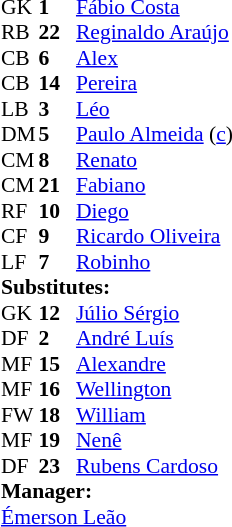<table style="font-size: 90%" cellspacing="0" cellpadding="0" align=center>
<tr>
<td colspan="4"></td>
</tr>
<tr>
<th width=25></th>
<th width=25></th>
</tr>
<tr>
<td>GK</td>
<td><strong>1</strong></td>
<td> <a href='#'>Fábio Costa</a></td>
</tr>
<tr>
<td>RB</td>
<td><strong>22</strong></td>
<td> <a href='#'>Reginaldo Araújo</a></td>
<td></td>
</tr>
<tr>
<td>CB</td>
<td><strong>6</strong></td>
<td> <a href='#'>Alex</a></td>
</tr>
<tr>
<td>CB</td>
<td><strong>14</strong></td>
<td> <a href='#'>Pereira</a></td>
<td></td>
<td></td>
</tr>
<tr>
<td>LB</td>
<td><strong>3</strong></td>
<td> <a href='#'>Léo</a></td>
</tr>
<tr>
<td>DM</td>
<td><strong>5</strong></td>
<td> <a href='#'>Paulo Almeida</a> (<a href='#'>c</a>)</td>
<td></td>
</tr>
<tr>
<td>CM</td>
<td><strong>8</strong></td>
<td> <a href='#'>Renato</a></td>
</tr>
<tr>
<td>CM</td>
<td><strong>21</strong></td>
<td> <a href='#'>Fabiano</a></td>
<td></td>
<td></td>
</tr>
<tr>
<td>RF</td>
<td><strong>10</strong></td>
<td> <a href='#'>Diego</a></td>
</tr>
<tr>
<td>CF</td>
<td><strong>9</strong></td>
<td> <a href='#'>Ricardo Oliveira</a></td>
</tr>
<tr>
<td>LF</td>
<td><strong>7</strong></td>
<td> <a href='#'>Robinho</a></td>
</tr>
<tr>
<td colspan=3><strong>Substitutes:</strong></td>
</tr>
<tr>
<td>GK</td>
<td><strong>12</strong></td>
<td> <a href='#'>Júlio Sérgio</a></td>
</tr>
<tr>
<td>DF</td>
<td><strong>2</strong></td>
<td> <a href='#'>André Luís</a></td>
<td></td>
<td></td>
</tr>
<tr>
<td>MF</td>
<td><strong>15</strong></td>
<td> <a href='#'>Alexandre</a></td>
</tr>
<tr>
<td>MF</td>
<td><strong>16</strong></td>
<td> <a href='#'>Wellington</a></td>
</tr>
<tr>
<td>FW</td>
<td><strong>18</strong></td>
<td> <a href='#'>William</a></td>
</tr>
<tr>
<td>MF</td>
<td><strong>19</strong></td>
<td> <a href='#'>Nenê</a></td>
<td></td>
<td></td>
</tr>
<tr>
<td>DF</td>
<td><strong>23</strong></td>
<td> <a href='#'>Rubens Cardoso</a></td>
</tr>
<tr>
<td colspan=3><strong>Manager:</strong></td>
</tr>
<tr>
<td colspan=4> <a href='#'>Émerson Leão</a></td>
</tr>
</table>
